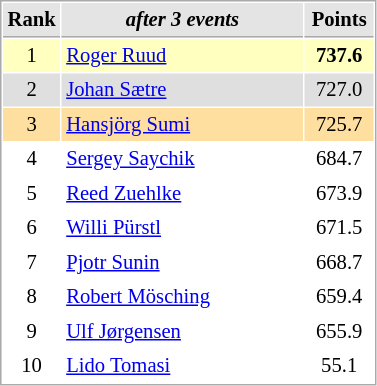<table cellspacing="1" cellpadding="3" style="border:1px solid #AAAAAA;font-size:86%">
<tr bgcolor="#E4E4E4">
<th style="border-bottom:1px solid #AAAAAA" width=10>Rank</th>
<th style="border-bottom:1px solid #AAAAAA" width=155><em>after 3 events</em></th>
<th style="border-bottom:1px solid #AAAAAA" width=40>Points</th>
</tr>
<tr bgcolor="ffffbf">
<td align=center>1</td>
<td align="left"> <a href='#'>Roger Ruud</a></td>
<td align=center><strong>737.6</strong></td>
</tr>
<tr bgcolor="dfdfdf">
<td align=center>2</td>
<td align="left"> <a href='#'>Johan Sætre</a></td>
<td align=center>727.0</td>
</tr>
<tr bgcolor="ffdf9f">
<td align=center>3</td>
<td align="left"> <a href='#'>Hansjörg Sumi</a></td>
<td align=center>725.7</td>
</tr>
<tr>
<td align=center>4</td>
<td align="left"> <a href='#'>Sergey Saychik</a></td>
<td align=center>684.7</td>
</tr>
<tr>
<td align=center>5</td>
<td align="left"> <a href='#'>Reed Zuehlke</a></td>
<td align=center>673.9</td>
</tr>
<tr>
<td align=center>6</td>
<td align="left"> <a href='#'>Willi Pürstl</a></td>
<td align=center>671.5</td>
</tr>
<tr>
<td align=center>7</td>
<td align="left"> <a href='#'>Pjotr Sunin</a></td>
<td align=center>668.7</td>
</tr>
<tr>
<td align=center>8</td>
<td align="left"> <a href='#'>Robert Mösching</a></td>
<td align=center>659.4</td>
</tr>
<tr>
<td align=center>9</td>
<td align="left"> <a href='#'>Ulf Jørgensen</a></td>
<td align=center>655.9</td>
</tr>
<tr>
<td align=center>10</td>
<td align="left"> <a href='#'>Lido Tomasi</a></td>
<td align=center>55.1</td>
</tr>
</table>
